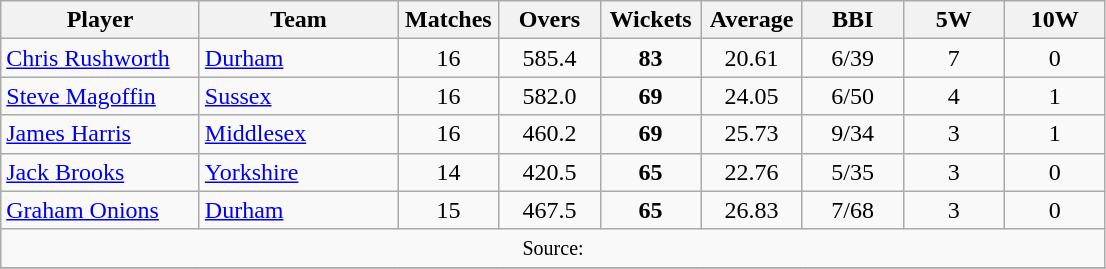<table class="wikitable" style="text-align:center;">
<tr>
<th width=125>Player</th>
<th width=125>Team</th>
<th width=60>Matches</th>
<th width=60>Overs</th>
<th width=60>Wickets</th>
<th width=60>Average</th>
<th width=60>BBI</th>
<th width=60>5W</th>
<th width=60>10W</th>
</tr>
<tr>
<td align="left"><a href='#'>Chris Rushworth</a></td>
<td align="left"><a href='#'>Durham</a></td>
<td>16</td>
<td>585.4</td>
<td><strong>83</strong></td>
<td>20.61</td>
<td>6/39</td>
<td>7</td>
<td>0</td>
</tr>
<tr>
<td align="left"><a href='#'>Steve Magoffin</a></td>
<td align="left"><a href='#'>Sussex</a></td>
<td>16</td>
<td>582.0</td>
<td><strong>69</strong></td>
<td>24.05</td>
<td>6/50</td>
<td>4</td>
<td>1</td>
</tr>
<tr>
<td align="left"><a href='#'>James Harris</a></td>
<td align="left"><a href='#'>Middlesex</a></td>
<td>16</td>
<td>460.2</td>
<td><strong>69</strong></td>
<td>25.73</td>
<td>9/34</td>
<td>3</td>
<td>1</td>
</tr>
<tr>
<td align="left"><a href='#'>Jack Brooks</a></td>
<td align="left"><a href='#'>Yorkshire</a></td>
<td>14</td>
<td>420.5</td>
<td><strong>65</strong></td>
<td>22.76</td>
<td>5/35</td>
<td>3</td>
<td>0</td>
</tr>
<tr>
<td align="left"><a href='#'>Graham Onions</a></td>
<td align="left"><a href='#'>Durham</a></td>
<td>15</td>
<td>467.5</td>
<td><strong>65</strong></td>
<td>26.83</td>
<td>7/68</td>
<td>3</td>
<td>0</td>
</tr>
<tr>
<td colspan=9><small>Source:</small></td>
</tr>
<tr>
</tr>
</table>
